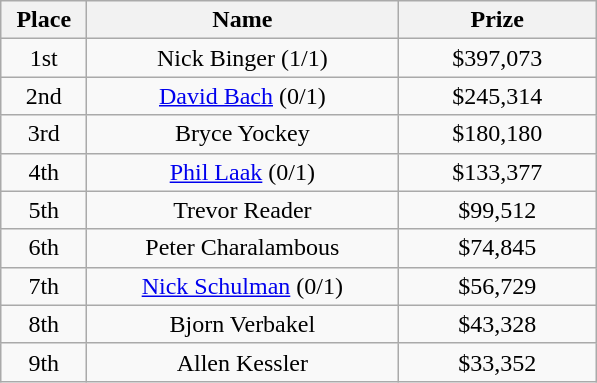<table class="wikitable">
<tr>
<th width="50">Place</th>
<th width="200">Name</th>
<th width="125">Prize</th>
</tr>
<tr>
<td align = "center">1st</td>
<td align = "center">Nick Binger (1/1)</td>
<td align = "center">$397,073</td>
</tr>
<tr>
<td align = "center">2nd</td>
<td align = "center"><a href='#'>David Bach</a> (0/1)</td>
<td align = "center">$245,314</td>
</tr>
<tr>
<td align = "center">3rd</td>
<td align = "center">Bryce Yockey</td>
<td align = "center">$180,180</td>
</tr>
<tr>
<td align = "center">4th</td>
<td align = "center"><a href='#'>Phil Laak</a> (0/1)</td>
<td align = "center">$133,377</td>
</tr>
<tr>
<td align = "center">5th</td>
<td align = "center">Trevor Reader</td>
<td align = "center">$99,512</td>
</tr>
<tr>
<td align = "center">6th</td>
<td align = "center">Peter Charalambous</td>
<td align = "center">$74,845</td>
</tr>
<tr>
<td align = "center">7th</td>
<td align = "center"><a href='#'>Nick Schulman</a> (0/1)</td>
<td align = "center">$56,729</td>
</tr>
<tr>
<td align = "center">8th</td>
<td align = "center">Bjorn Verbakel</td>
<td align = "center">$43,328</td>
</tr>
<tr>
<td align = "center">9th</td>
<td align = "center">Allen Kessler</td>
<td align = "center">$33,352</td>
</tr>
</table>
